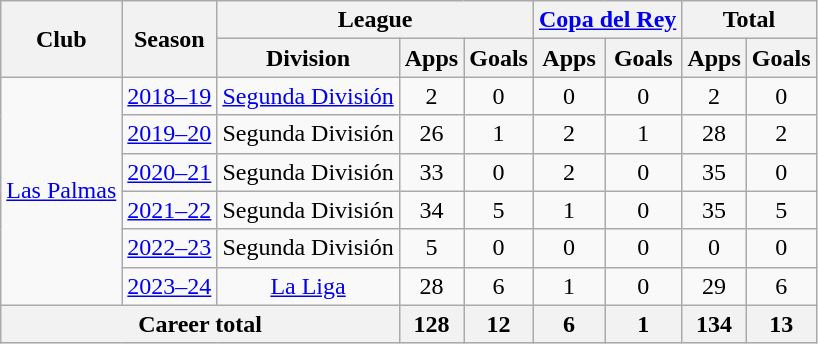<table class="wikitable" style="text-align: center">
<tr>
<th rowspan="2">Club</th>
<th rowspan="2">Season</th>
<th colspan="3">League</th>
<th colspan="2"><a href='#'>Copa del Rey</a></th>
<th colspan="2">Total</th>
</tr>
<tr>
<th>Division</th>
<th>Apps</th>
<th>Goals</th>
<th>Apps</th>
<th>Goals</th>
<th>Apps</th>
<th>Goals</th>
</tr>
<tr>
<td rowspan="6"><a href='#'>Las Palmas</a></td>
<td><a href='#'>2018–19</a></td>
<td><a href='#'>Segunda División</a></td>
<td>2</td>
<td>0</td>
<td>0</td>
<td>0</td>
<td>2</td>
<td>0</td>
</tr>
<tr>
<td><a href='#'>2019–20</a></td>
<td>Segunda División</td>
<td>26</td>
<td>1</td>
<td>2</td>
<td>1</td>
<td>28</td>
<td>2</td>
</tr>
<tr>
<td><a href='#'>2020–21</a></td>
<td>Segunda División</td>
<td>33</td>
<td>0</td>
<td>2</td>
<td>0</td>
<td>35</td>
<td>0</td>
</tr>
<tr>
<td><a href='#'>2021–22</a></td>
<td>Segunda División</td>
<td>34</td>
<td>5</td>
<td>1</td>
<td>0</td>
<td>35</td>
<td>5</td>
</tr>
<tr>
<td><a href='#'>2022–23</a></td>
<td>Segunda División</td>
<td>5</td>
<td>0</td>
<td>0</td>
<td>0</td>
<td>0</td>
<td>0</td>
</tr>
<tr>
<td><a href='#'>2023–24</a></td>
<td><a href='#'>La Liga</a></td>
<td>28</td>
<td>6</td>
<td>1</td>
<td>0</td>
<td>29</td>
<td>6</td>
</tr>
<tr>
<th colspan="3">Career total</th>
<th>128</th>
<th>12</th>
<th>6</th>
<th>1</th>
<th>134</th>
<th>13</th>
</tr>
</table>
